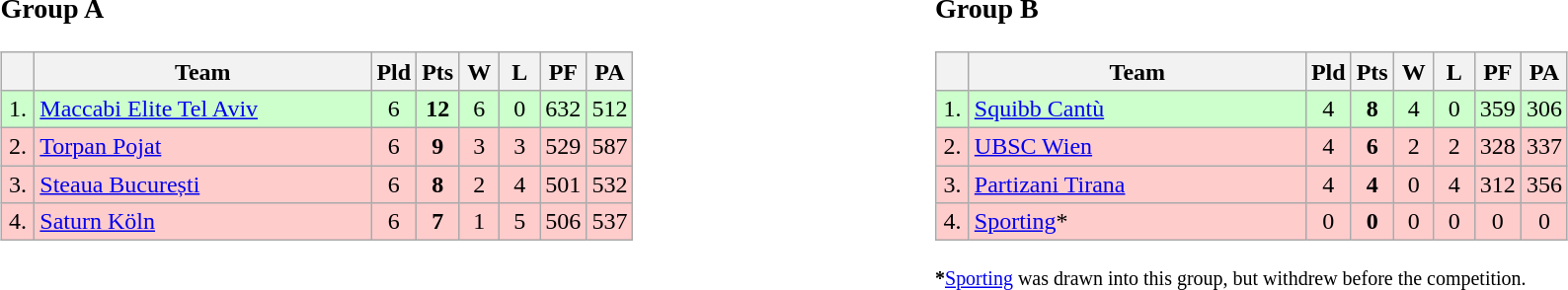<table>
<tr>
<td style="vertical-align:top; width:33%;"><br><h3>Group A</h3><table class="wikitable" style="text-align:center">
<tr>
<th width=15></th>
<th width=220>Team</th>
<th width=20>Pld</th>
<th width=20>Pts</th>
<th width=20>W</th>
<th width=20>L</th>
<th width=20>PF</th>
<th width=20>PA</th>
</tr>
<tr style="background: #ccffcc;">
<td>1.</td>
<td align=left> <a href='#'>Maccabi Elite Tel Aviv</a></td>
<td>6</td>
<td><strong>12</strong></td>
<td>6</td>
<td>0</td>
<td>632</td>
<td>512</td>
</tr>
<tr style="background: #ffcccc;">
<td>2.</td>
<td align=left> <a href='#'>Torpan Pojat</a></td>
<td>6</td>
<td><strong>9</strong></td>
<td>3</td>
<td>3</td>
<td>529</td>
<td>587</td>
</tr>
<tr style="background: #ffcccc;">
<td>3.</td>
<td align=left> <a href='#'>Steaua București</a></td>
<td>6</td>
<td><strong>8</strong></td>
<td>2</td>
<td>4</td>
<td>501</td>
<td>532</td>
</tr>
<tr style="background: #ffcccc;">
<td>4.</td>
<td align=left> <a href='#'>Saturn Köln</a></td>
<td>6</td>
<td><strong>7</strong></td>
<td>1</td>
<td>5</td>
<td>506</td>
<td>537</td>
</tr>
</table>
</td>
<td style="vertical-align:top; width:33%;"><br><h3>Group B</h3><table class="wikitable" style="text-align:center">
<tr>
<th width=15></th>
<th width=220>Team</th>
<th width=20>Pld</th>
<th width=20>Pts</th>
<th width=20>W</th>
<th width=20>L</th>
<th width=20>PF</th>
<th width=20>PA</th>
</tr>
<tr style="background: #ccffcc;">
<td>1.</td>
<td align=left> <a href='#'>Squibb Cantù</a></td>
<td>4</td>
<td><strong>8</strong></td>
<td>4</td>
<td>0</td>
<td>359</td>
<td>306</td>
</tr>
<tr style="background: #ffcccc;">
<td>2.</td>
<td align=left> <a href='#'>UBSC Wien</a></td>
<td>4</td>
<td><strong>6</strong></td>
<td>2</td>
<td>2</td>
<td>328</td>
<td>337</td>
</tr>
<tr style="background: #ffcccc;">
<td>3.</td>
<td align=left> <a href='#'>Partizani Tirana</a></td>
<td>4</td>
<td><strong>4</strong></td>
<td>0</td>
<td>4</td>
<td>312</td>
<td>356</td>
</tr>
<tr style="background: #ffcccc;">
<td>4.</td>
<td align=left> <a href='#'>Sporting</a>*</td>
<td>0</td>
<td><strong>0</strong></td>
<td>0</td>
<td>0</td>
<td>0</td>
<td>0</td>
</tr>
</table>
<small><strong>*</strong><a href='#'>Sporting</a> was drawn into this group, but withdrew before the competition.</small></td>
</tr>
</table>
